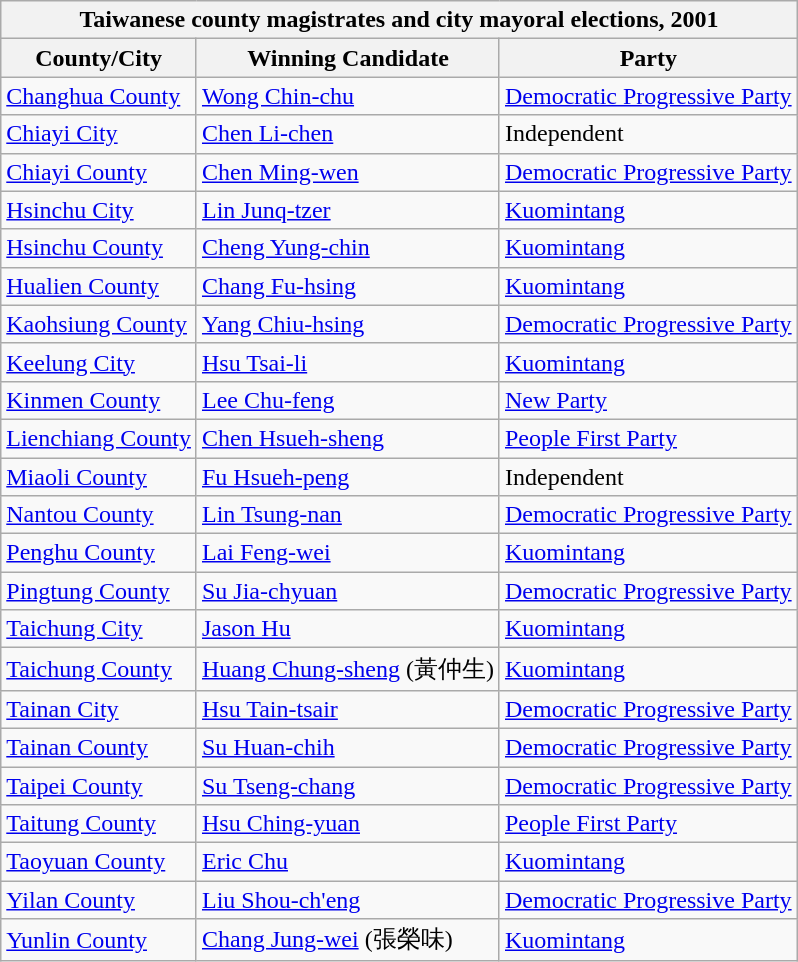<table class="wikitable">
<tr>
<th colspan=3>Taiwanese county magistrates and city mayoral elections, 2001</th>
</tr>
<tr>
<th>County/City</th>
<th>Winning Candidate</th>
<th>Party</th>
</tr>
<tr>
<td><a href='#'>Changhua County</a></td>
<td><a href='#'>Wong Chin-chu</a></td>
<td><a href='#'>Democratic Progressive Party</a></td>
</tr>
<tr>
<td><a href='#'>Chiayi City</a></td>
<td><a href='#'>Chen Li-chen</a></td>
<td>Independent</td>
</tr>
<tr>
<td><a href='#'>Chiayi County</a></td>
<td><a href='#'>Chen Ming-wen</a></td>
<td><a href='#'>Democratic Progressive Party</a></td>
</tr>
<tr>
<td><a href='#'>Hsinchu City</a></td>
<td><a href='#'>Lin Junq-tzer</a></td>
<td><a href='#'>Kuomintang</a></td>
</tr>
<tr>
<td><a href='#'>Hsinchu County</a></td>
<td><a href='#'>Cheng Yung-chin</a></td>
<td><a href='#'>Kuomintang</a></td>
</tr>
<tr>
<td><a href='#'>Hualien County</a></td>
<td><a href='#'>Chang Fu-hsing</a></td>
<td><a href='#'>Kuomintang</a></td>
</tr>
<tr>
<td><a href='#'>Kaohsiung County</a></td>
<td><a href='#'>Yang Chiu-hsing</a></td>
<td><a href='#'>Democratic Progressive Party</a></td>
</tr>
<tr>
<td><a href='#'>Keelung City</a></td>
<td><a href='#'>Hsu Tsai-li</a></td>
<td><a href='#'>Kuomintang</a></td>
</tr>
<tr>
<td><a href='#'>Kinmen County</a></td>
<td><a href='#'>Lee Chu-feng</a></td>
<td><a href='#'>New Party</a></td>
</tr>
<tr>
<td><a href='#'>Lienchiang County</a></td>
<td><a href='#'>Chen Hsueh-sheng</a></td>
<td><a href='#'>People First Party</a></td>
</tr>
<tr>
<td><a href='#'>Miaoli County</a></td>
<td><a href='#'>Fu Hsueh-peng</a></td>
<td>Independent</td>
</tr>
<tr>
<td><a href='#'>Nantou County</a></td>
<td><a href='#'>Lin Tsung-nan</a></td>
<td><a href='#'>Democratic Progressive Party</a></td>
</tr>
<tr>
<td><a href='#'>Penghu County</a></td>
<td><a href='#'>Lai Feng-wei</a></td>
<td><a href='#'>Kuomintang</a></td>
</tr>
<tr>
<td><a href='#'>Pingtung County</a></td>
<td><a href='#'>Su Jia-chyuan</a></td>
<td><a href='#'>Democratic Progressive Party</a></td>
</tr>
<tr>
<td><a href='#'>Taichung City</a></td>
<td><a href='#'>Jason Hu</a></td>
<td><a href='#'>Kuomintang</a></td>
</tr>
<tr>
<td><a href='#'>Taichung County</a></td>
<td><a href='#'>Huang Chung-sheng</a> (黃仲生)</td>
<td><a href='#'>Kuomintang</a></td>
</tr>
<tr>
<td><a href='#'>Tainan City</a></td>
<td><a href='#'>Hsu Tain-tsair</a></td>
<td><a href='#'>Democratic Progressive Party</a></td>
</tr>
<tr>
<td><a href='#'>Tainan County</a></td>
<td><a href='#'>Su Huan-chih</a></td>
<td><a href='#'>Democratic Progressive Party</a></td>
</tr>
<tr>
<td><a href='#'>Taipei County</a></td>
<td><a href='#'>Su Tseng-chang</a></td>
<td><a href='#'>Democratic Progressive Party</a></td>
</tr>
<tr>
<td><a href='#'>Taitung County</a></td>
<td><a href='#'>Hsu Ching-yuan</a></td>
<td><a href='#'>People First Party</a></td>
</tr>
<tr>
<td><a href='#'>Taoyuan County</a></td>
<td><a href='#'>Eric Chu</a></td>
<td><a href='#'>Kuomintang</a></td>
</tr>
<tr>
<td><a href='#'>Yilan County</a></td>
<td><a href='#'>Liu Shou-ch'eng</a></td>
<td><a href='#'>Democratic Progressive Party</a></td>
</tr>
<tr>
<td><a href='#'>Yunlin County</a></td>
<td><a href='#'>Chang Jung-wei</a> (張榮味)</td>
<td><a href='#'>Kuomintang</a></td>
</tr>
</table>
